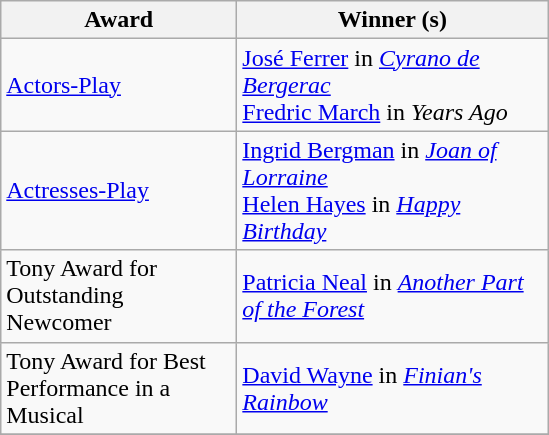<table class="wikitable">
<tr>
<th width="150"><strong>Award</strong></th>
<th width="200"><strong>Winner (s)</strong></th>
</tr>
<tr>
<td><a href='#'>Actors-Play</a></td>
<td><a href='#'>José Ferrer</a> in <em><a href='#'>Cyrano de Bergerac</a></em><br><a href='#'>Fredric March</a> in <em>Years Ago</em></td>
</tr>
<tr>
<td><a href='#'>Actresses-Play</a></td>
<td><a href='#'>Ingrid Bergman</a> in <em><a href='#'>Joan of Lorraine</a></em><br><a href='#'>Helen Hayes</a> in <em><a href='#'>Happy Birthday</a></em></td>
</tr>
<tr>
<td>Tony Award for Outstanding Newcomer</td>
<td><a href='#'>Patricia Neal</a> in <em><a href='#'>Another Part of the Forest</a></em></td>
</tr>
<tr>
<td>Tony Award for Best Performance in a Musical</td>
<td><a href='#'>David Wayne</a> in <em><a href='#'>Finian's Rainbow</a></em></td>
</tr>
<tr>
</tr>
</table>
